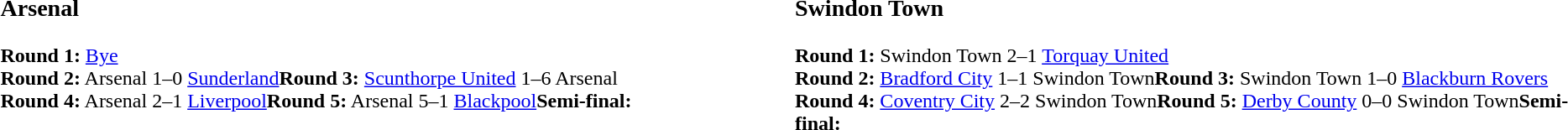<table width=100%>
<tr>
<td width=50% valign=top><br><h3>Arsenal</h3><strong>Round 1:</strong> <a href='#'>Bye</a><br><strong>Round 2:</strong> Arsenal 1–0 <a href='#'>Sunderland</a><strong>Round 3:</strong> <a href='#'>Scunthorpe United</a> 1–6 Arsenal<br><strong>Round 4:</strong> Arsenal 2–1 <a href='#'>Liverpool</a><strong>Round 5:</strong> Arsenal 5–1 <a href='#'>Blackpool</a><strong>Semi-final:</strong></td>
<td width=50% valign=top><br><h3>Swindon Town</h3><strong>Round 1:</strong> Swindon Town 2–1 <a href='#'>Torquay United</a><br><strong>Round 2:</strong> <a href='#'>Bradford City</a> 1–1 Swindon Town<strong>Round 3:</strong> Swindon Town 1–0 <a href='#'>Blackburn Rovers</a><br><strong>Round 4:</strong> <a href='#'>Coventry City</a> 2–2 Swindon Town<strong>Round 5:</strong> <a href='#'>Derby County</a> 0–0 Swindon Town<strong>Semi-final:</strong></td>
</tr>
</table>
